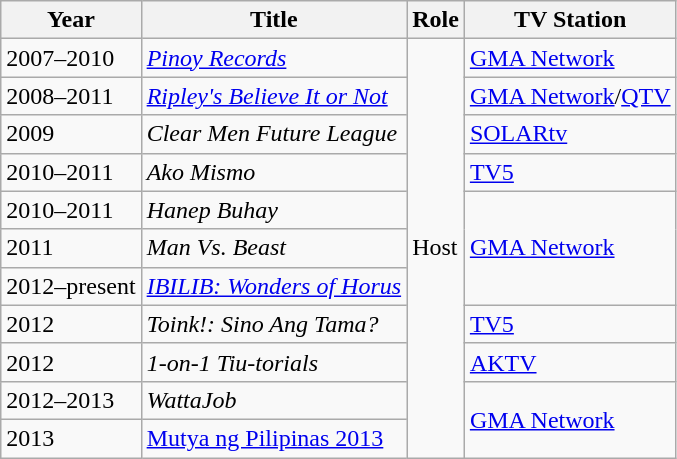<table class="wikitable sortable jquery-tablesorter">
<tr>
<th style="text-align:center;"><strong>Year</strong></th>
<th style="text-align:center;"><strong>Title</strong></th>
<th style="text-align:center;"><strong>Role</strong></th>
<th style="text-align:center;"><strong>TV Station</strong></th>
</tr>
<tr>
<td>2007–2010</td>
<td><em><a href='#'>Pinoy Records</a></em></td>
<td rowspan=11>Host</td>
<td><a href='#'>GMA Network</a></td>
</tr>
<tr>
<td>2008–2011</td>
<td><em><a href='#'>Ripley's Believe It or Not</a></em></td>
<td><a href='#'>GMA Network</a>/<a href='#'>QTV</a></td>
</tr>
<tr>
<td>2009</td>
<td><em>Clear Men Future League</em></td>
<td><a href='#'>SOLARtv</a></td>
</tr>
<tr>
<td>2010–2011</td>
<td><em>Ako Mismo</em></td>
<td><a href='#'>TV5</a></td>
</tr>
<tr>
<td>2010–2011</td>
<td><em>Hanep Buhay</em></td>
<td rowspan=3><a href='#'>GMA Network</a></td>
</tr>
<tr>
<td>2011</td>
<td><em>Man Vs. Beast</em></td>
</tr>
<tr>
<td>2012–present</td>
<td><em><a href='#'>IBILIB: Wonders of Horus</a></em></td>
</tr>
<tr>
<td>2012</td>
<td><em>Toink!: Sino Ang Tama?</em></td>
<td><a href='#'>TV5</a></td>
</tr>
<tr>
<td>2012</td>
<td><em>1-on-1 Tiu-torials</em></td>
<td><a href='#'>AKTV</a></td>
</tr>
<tr>
<td>2012–2013</td>
<td><em>WattaJob</em></td>
<td rowspan=2><a href='#'>GMA Network</a></td>
</tr>
<tr>
<td>2013</td>
<td><a href='#'>Mutya ng Pilipinas 2013</a></td>
</tr>
</table>
